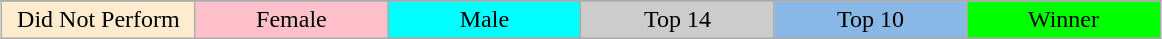<table class="wikitable" style="margin:1em auto; text-align:center;">
<tr>
</tr>
<tr>
<td style="background:#FFEBCD;" width="15%">Did Not Perform</td>
<td style="background:pink;" width="15%">Female</td>
<td style="background:cyan;" width="15%">Male</td>
<td style="background:#CCCCCC;" width="15%">Top 14</td>
<td style="background:#8AB8E6;" width="15%">Top 10</td>
<td style="background:lime;" width="15%">Winner</td>
</tr>
</table>
